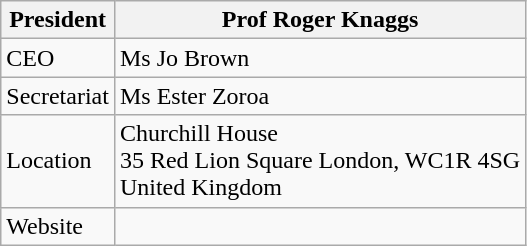<table class="wikitable">
<tr>
<th>President</th>
<th>Prof Roger Knaggs</th>
</tr>
<tr>
<td>CEO</td>
<td>Ms Jo Brown</td>
</tr>
<tr>
<td>Secretariat</td>
<td>Ms Ester Zoroa</td>
</tr>
<tr>
<td>Location</td>
<td>Churchill House<br>35 Red Lion Square
London, WC1R 4SG<br>United Kingdom</td>
</tr>
<tr>
<td>Website</td>
<td></td>
</tr>
</table>
